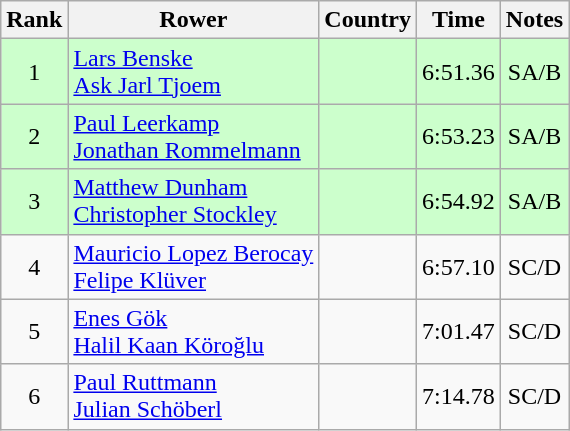<table class="wikitable" style="text-align:center">
<tr>
<th>Rank</th>
<th>Rower</th>
<th>Country</th>
<th>Time</th>
<th>Notes</th>
</tr>
<tr bgcolor=ccffcc>
<td>1</td>
<td align="left"><a href='#'>Lars Benske</a><br><a href='#'>Ask Jarl Tjoem</a></td>
<td align="left"></td>
<td>6:51.36</td>
<td>SA/B</td>
</tr>
<tr bgcolor=ccffcc>
<td>2</td>
<td align="left"><a href='#'>Paul Leerkamp</a><br><a href='#'>Jonathan Rommelmann</a></td>
<td align="left"></td>
<td>6:53.23</td>
<td>SA/B</td>
</tr>
<tr bgcolor=ccffcc>
<td>3</td>
<td align="left"><a href='#'>Matthew Dunham</a><br><a href='#'>Christopher Stockley</a></td>
<td align="left"></td>
<td>6:54.92</td>
<td>SA/B</td>
</tr>
<tr>
<td>4</td>
<td align="left"><a href='#'>Mauricio Lopez Berocay</a><br><a href='#'>Felipe Klüver</a></td>
<td align="left"></td>
<td>6:57.10</td>
<td>SC/D</td>
</tr>
<tr>
<td>5</td>
<td align="left"><a href='#'>Enes Gök</a><br><a href='#'>Halil Kaan Köroğlu</a></td>
<td align="left"></td>
<td>7:01.47</td>
<td>SC/D</td>
</tr>
<tr>
<td>6</td>
<td align="left"><a href='#'>Paul Ruttmann</a><br><a href='#'>Julian Schöberl</a></td>
<td align="left"></td>
<td>7:14.78</td>
<td>SC/D</td>
</tr>
</table>
